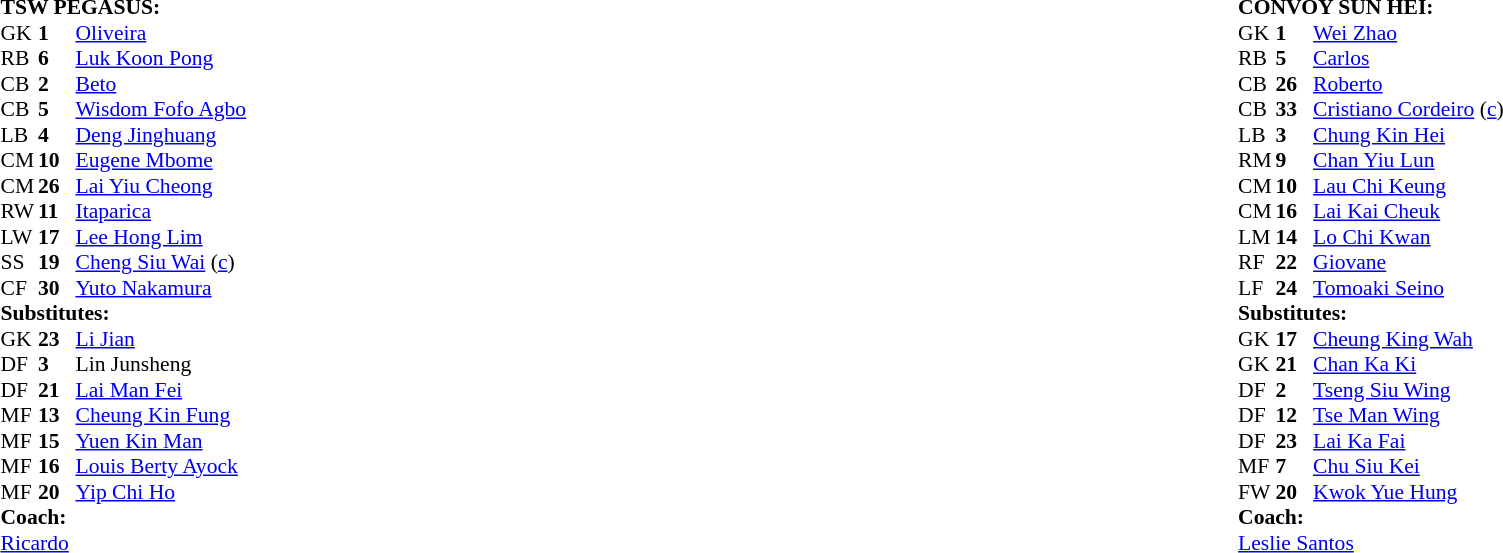<table width="100%">
<tr>
<td valign="top" width="42%"><br><table style="font-size: 90%" cellspacing="0" cellpadding="0">
<tr>
<td colspan="4"><strong>TSW PEGASUS:</strong></td>
</tr>
<tr>
<th width="25"></th>
<th width="25"></th>
</tr>
<tr>
<td>GK</td>
<td><strong>1</strong></td>
<td> <a href='#'>Oliveira</a></td>
</tr>
<tr>
<td>RB</td>
<td><strong>6</strong></td>
<td> <a href='#'>Luk Koon Pong</a></td>
</tr>
<tr>
<td>CB</td>
<td><strong>2</strong></td>
<td> <a href='#'>Beto</a></td>
<td></td>
</tr>
<tr>
<td>CB</td>
<td><strong>5</strong></td>
<td> <a href='#'>Wisdom Fofo Agbo</a></td>
<td></td>
</tr>
<tr>
<td>LB</td>
<td><strong>4</strong></td>
<td> <a href='#'>Deng Jinghuang</a></td>
</tr>
<tr>
<td>CM</td>
<td><strong>10</strong></td>
<td> <a href='#'>Eugene Mbome</a></td>
</tr>
<tr>
<td>CM</td>
<td><strong>26</strong></td>
<td> <a href='#'>Lai Yiu Cheong</a></td>
<td></td>
<td></td>
</tr>
<tr>
<td>RW</td>
<td><strong>11</strong></td>
<td> <a href='#'>Itaparica</a></td>
</tr>
<tr>
<td>LW</td>
<td><strong>17</strong></td>
<td> <a href='#'>Lee Hong Lim</a></td>
<td></td>
<td></td>
</tr>
<tr>
<td>SS</td>
<td><strong>19</strong></td>
<td> <a href='#'>Cheng Siu Wai</a> (<a href='#'>c</a>)</td>
<td></td>
<td></td>
</tr>
<tr>
<td>CF</td>
<td><strong>30</strong></td>
<td> <a href='#'>Yuto Nakamura</a></td>
</tr>
<tr>
<td colspan=4><strong>Substitutes:</strong></td>
</tr>
<tr>
<td>GK</td>
<td><strong>23</strong></td>
<td> <a href='#'>Li Jian</a></td>
</tr>
<tr>
<td>DF</td>
<td><strong>3</strong></td>
<td> Lin Junsheng</td>
</tr>
<tr>
<td>DF</td>
<td><strong>21</strong></td>
<td> <a href='#'>Lai Man Fei</a></td>
</tr>
<tr>
<td>MF</td>
<td><strong>13</strong></td>
<td> <a href='#'>Cheung Kin Fung</a></td>
<td></td>
<td></td>
</tr>
<tr>
<td>MF</td>
<td><strong>15</strong></td>
<td> <a href='#'>Yuen Kin Man</a></td>
<td></td>
<td></td>
</tr>
<tr>
<td>MF</td>
<td><strong>16</strong></td>
<td> <a href='#'>Louis Berty Ayock</a></td>
</tr>
<tr>
<td>MF</td>
<td><strong>20</strong></td>
<td> <a href='#'>Yip Chi Ho</a></td>
<td></td>
<td></td>
</tr>
<tr>
<td colspan=4><strong>Coach:</strong></td>
</tr>
<tr>
<td colspan="4"> <a href='#'>Ricardo</a></td>
</tr>
</table>
</td>
<td valign="top"></td>
<td valign="top" width="55%"><br><table style="font-size: 90%" cellspacing="0" cellpadding="0" align=center>
<tr>
<td colspan="4"><strong>CONVOY SUN HEI:</strong></td>
</tr>
<tr>
<th width="25"></th>
<th width="25"></th>
</tr>
<tr>
<td>GK</td>
<td><strong>1</strong></td>
<td> <a href='#'>Wei Zhao</a></td>
</tr>
<tr>
<td>RB</td>
<td><strong>5</strong></td>
<td> <a href='#'>Carlos</a></td>
<td></td>
</tr>
<tr>
<td>CB</td>
<td><strong>26</strong></td>
<td> <a href='#'>Roberto</a></td>
</tr>
<tr>
<td>CB</td>
<td><strong>33</strong></td>
<td> <a href='#'>Cristiano Cordeiro</a> (<a href='#'>c</a>)</td>
<td></td>
</tr>
<tr>
<td>LB</td>
<td><strong>3</strong></td>
<td> <a href='#'>Chung Kin Hei</a></td>
<td></td>
<td></td>
</tr>
<tr>
<td>RM</td>
<td><strong>9</strong></td>
<td> <a href='#'>Chan Yiu Lun</a></td>
</tr>
<tr>
<td>CM</td>
<td><strong>10</strong></td>
<td> <a href='#'>Lau Chi Keung</a></td>
<td></td>
</tr>
<tr>
<td>CM</td>
<td><strong>16</strong></td>
<td> <a href='#'>Lai Kai Cheuk</a></td>
</tr>
<tr>
<td>LM</td>
<td><strong>14</strong></td>
<td> <a href='#'>Lo Chi Kwan</a></td>
<td></td>
<td></td>
</tr>
<tr>
<td>RF</td>
<td><strong>22</strong></td>
<td> <a href='#'>Giovane</a></td>
<td></td>
</tr>
<tr>
<td>LF</td>
<td><strong>24</strong></td>
<td> <a href='#'>Tomoaki Seino</a></td>
<td></td>
<td></td>
</tr>
<tr>
<td colspan=4><strong>Substitutes:</strong></td>
</tr>
<tr>
<td>GK</td>
<td><strong>17</strong></td>
<td> <a href='#'>Cheung King Wah</a></td>
</tr>
<tr>
<td>GK</td>
<td><strong>21</strong></td>
<td> <a href='#'>Chan Ka Ki</a></td>
</tr>
<tr>
<td>DF</td>
<td><strong>2</strong></td>
<td> <a href='#'>Tseng Siu Wing</a></td>
<td></td>
<td></td>
</tr>
<tr>
<td>DF</td>
<td><strong>12</strong></td>
<td> <a href='#'>Tse Man Wing</a></td>
<td></td>
<td></td>
</tr>
<tr>
<td>DF</td>
<td><strong>23</strong></td>
<td> <a href='#'>Lai Ka Fai</a></td>
</tr>
<tr>
<td>MF</td>
<td><strong>7</strong></td>
<td> <a href='#'>Chu Siu Kei</a></td>
<td></td>
<td></td>
</tr>
<tr>
<td>FW</td>
<td><strong>20</strong></td>
<td> <a href='#'>Kwok Yue Hung</a></td>
</tr>
<tr>
<td colspan=4><strong>Coach:</strong></td>
</tr>
<tr>
<td colspan="4"> <a href='#'>Leslie Santos</a></td>
</tr>
</table>
</td>
</tr>
<tr>
</tr>
</table>
